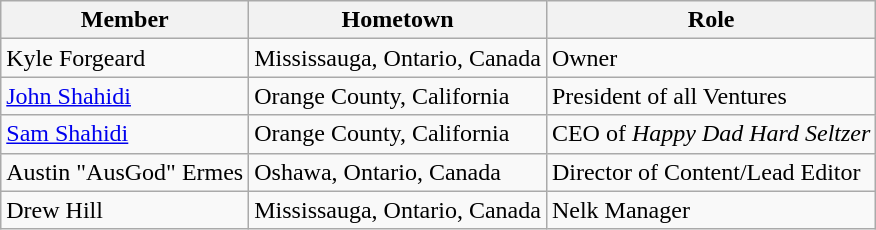<table class="wikitable sortable">
<tr>
<th>Member</th>
<th>Hometown</th>
<th>Role</th>
</tr>
<tr>
<td>Kyle Forgeard</td>
<td>Mississauga, Ontario, Canada</td>
<td>Owner</td>
</tr>
<tr>
<td><a href='#'>John Shahidi</a></td>
<td>Orange County, California</td>
<td>President of all Ventures</td>
</tr>
<tr>
<td><a href='#'>Sam Shahidi</a></td>
<td>Orange County, California</td>
<td>CEO of <em>Happy Dad Hard Seltzer</em></td>
</tr>
<tr>
<td>Austin "AusGod" Ermes</td>
<td>Oshawa, Ontario, Canada</td>
<td>Director of Content/Lead Editor</td>
</tr>
<tr>
<td>Drew Hill</td>
<td>Mississauga, Ontario, Canada</td>
<td>Nelk Manager</td>
</tr>
</table>
